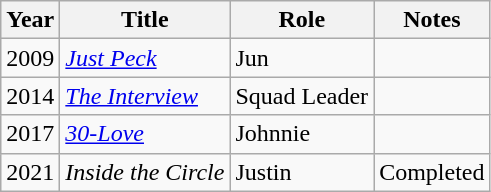<table class="wikitable">
<tr>
<th>Year</th>
<th>Title</th>
<th>Role</th>
<th>Notes</th>
</tr>
<tr>
<td>2009</td>
<td><em><a href='#'>Just Peck</a></em></td>
<td>Jun</td>
<td></td>
</tr>
<tr>
<td>2014</td>
<td><em><a href='#'>The Interview</a></em></td>
<td>Squad Leader</td>
<td></td>
</tr>
<tr>
<td>2017</td>
<td><em><a href='#'>30-Love</a></em></td>
<td>Johnnie</td>
<td></td>
</tr>
<tr>
<td>2021</td>
<td><em>Inside the Circle</em></td>
<td>Justin</td>
<td>Completed</td>
</tr>
</table>
